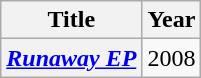<table class="wikitable plainrowheaders" style="text-align:center">
<tr>
<th>Title</th>
<th>Year</th>
</tr>
<tr>
<th scope="row"><em><a href='#'>Runaway EP</a></em></th>
<td>2008</td>
</tr>
</table>
